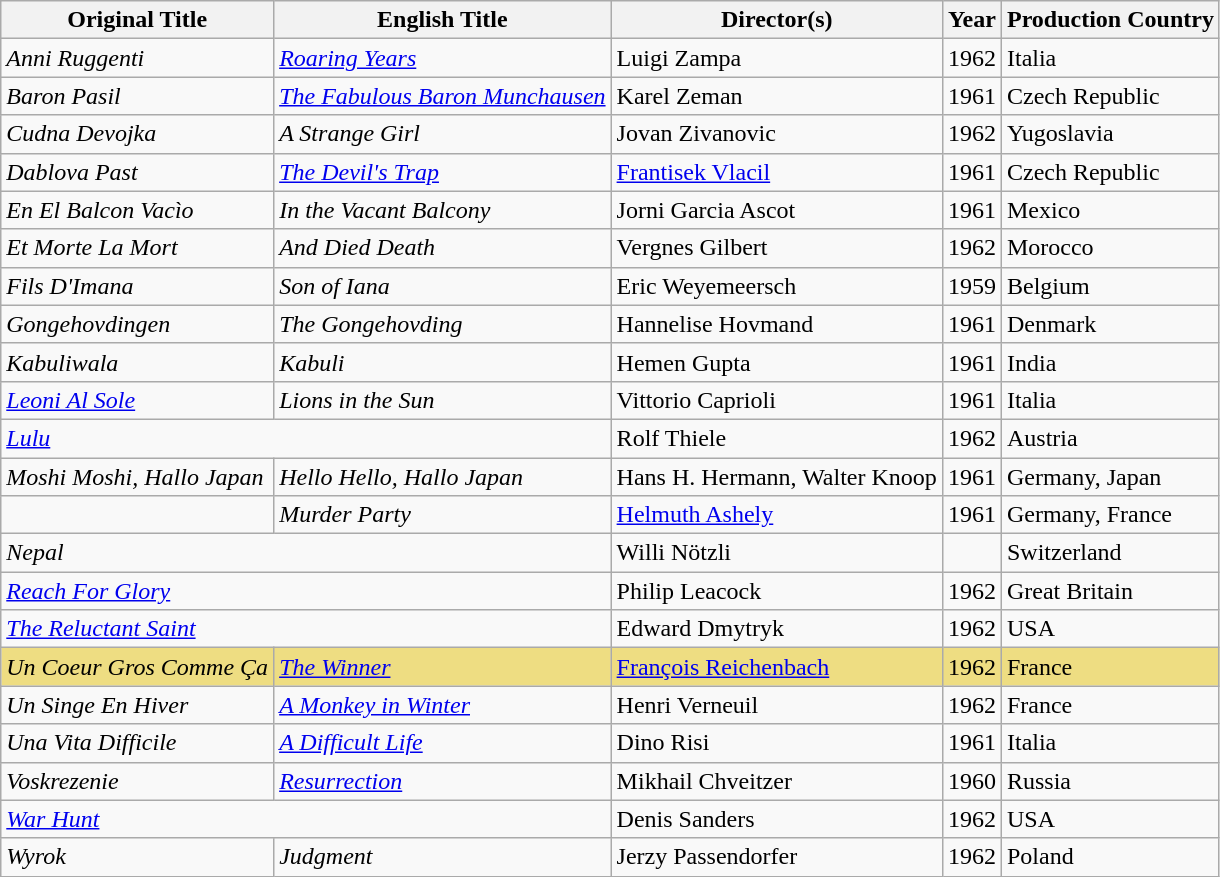<table class="wikitable sortable">
<tr>
<th>Original Title</th>
<th>English Title</th>
<th>Director(s)</th>
<th>Year</th>
<th>Production Country</th>
</tr>
<tr>
<td><em>Anni Ruggenti</em></td>
<td><em><a href='#'>Roaring Years</a></em></td>
<td>Luigi Zampa</td>
<td>1962</td>
<td>Italia</td>
</tr>
<tr>
<td><em>Baron Pasil</em></td>
<td><em><a href='#'>The Fabulous Baron Munchausen</a></em></td>
<td>Karel Zeman</td>
<td>1961</td>
<td>Czech Republic</td>
</tr>
<tr>
<td><em>Cudna Devojka</em></td>
<td><em>A Strange Girl</em></td>
<td>Jovan Zivanovic</td>
<td>1962</td>
<td>Yugoslavia</td>
</tr>
<tr>
<td><em>Dablova Past</em></td>
<td><em><a href='#'>The Devil's Trap</a></em></td>
<td><a href='#'>Frantisek Vlacil</a></td>
<td>1961</td>
<td>Czech Republic</td>
</tr>
<tr>
<td><em>En El Balcon Vacìo</em></td>
<td><em>In the Vacant Balcony</em></td>
<td>Jorni Garcia Ascot</td>
<td>1961</td>
<td>Mexico</td>
</tr>
<tr>
<td><em>Et Morte La Mort</em></td>
<td><em>And Died Death</em></td>
<td>Vergnes Gilbert</td>
<td>1962</td>
<td>Morocco</td>
</tr>
<tr>
<td><em>Fils D'Imana</em></td>
<td><em>Son of Iana</em></td>
<td>Eric Weyemeersch</td>
<td>1959</td>
<td>Belgium</td>
</tr>
<tr>
<td><em>Gongehovdingen</em></td>
<td><em>The Gongehovding</em></td>
<td>Hannelise Hovmand</td>
<td>1961</td>
<td>Denmark</td>
</tr>
<tr>
<td><em>Kabuliwala</em></td>
<td><em>Kabuli</em></td>
<td>Hemen Gupta</td>
<td>1961</td>
<td>India</td>
</tr>
<tr>
<td><em><a href='#'>Leoni Al Sole</a></em></td>
<td><em>Lions in the Sun</em></td>
<td>Vittorio Caprioli</td>
<td>1961</td>
<td>Italia</td>
</tr>
<tr>
<td colspan="2"><em><a href='#'>Lulu</a></em></td>
<td>Rolf Thiele</td>
<td>1962</td>
<td>Austria</td>
</tr>
<tr>
<td><em>Moshi Moshi, Hallo Japan</em></td>
<td><em>Hello Hello, Hallo Japan</em></td>
<td>Hans H. Hermann, Walter Knoop</td>
<td>1961</td>
<td>Germany, Japan</td>
</tr>
<tr>
<td><em></em></td>
<td><em>Murder Party</em></td>
<td><a href='#'>Helmuth Ashely</a></td>
<td>1961</td>
<td>Germany, France</td>
</tr>
<tr>
<td colspan="2"><em>Nepal</em></td>
<td>Willi Nötzli</td>
<td></td>
<td>Switzerland</td>
</tr>
<tr>
<td colspan="2"><em><a href='#'>Reach For Glory</a></em></td>
<td>Philip Leacock</td>
<td>1962</td>
<td>Great Britain</td>
</tr>
<tr>
<td colspan="2"><em><a href='#'>The Reluctant Saint</a></em></td>
<td>Edward Dmytryk</td>
<td>1962</td>
<td>USA</td>
</tr>
<tr style="background:#eedd82">
<td><em>Un Coeur Gros Comme Ça</em></td>
<td><em><a href='#'>The Winner</a></em></td>
<td><a href='#'>François Reichenbach</a></td>
<td>1962</td>
<td>France</td>
</tr>
<tr>
<td><em>Un Singe En Hiver</em></td>
<td><em><a href='#'>A Monkey in Winter</a></em></td>
<td>Henri Verneuil</td>
<td>1962</td>
<td>France</td>
</tr>
<tr>
<td><em>Una Vita Difficile</em></td>
<td><em><a href='#'>A Difficult Life</a></em></td>
<td>Dino Risi</td>
<td>1961</td>
<td>Italia</td>
</tr>
<tr>
<td><em>Voskrezenie</em></td>
<td><em><a href='#'>Resurrection</a></em></td>
<td>Mikhail Chveitzer</td>
<td>1960</td>
<td>Russia</td>
</tr>
<tr>
<td colspan="2"><em><a href='#'>War Hunt</a></em></td>
<td>Denis Sanders</td>
<td>1962</td>
<td>USA</td>
</tr>
<tr>
<td><em>Wyrok</em></td>
<td><em>Judgment</em></td>
<td>Jerzy Passendorfer</td>
<td>1962</td>
<td>Poland</td>
</tr>
</table>
